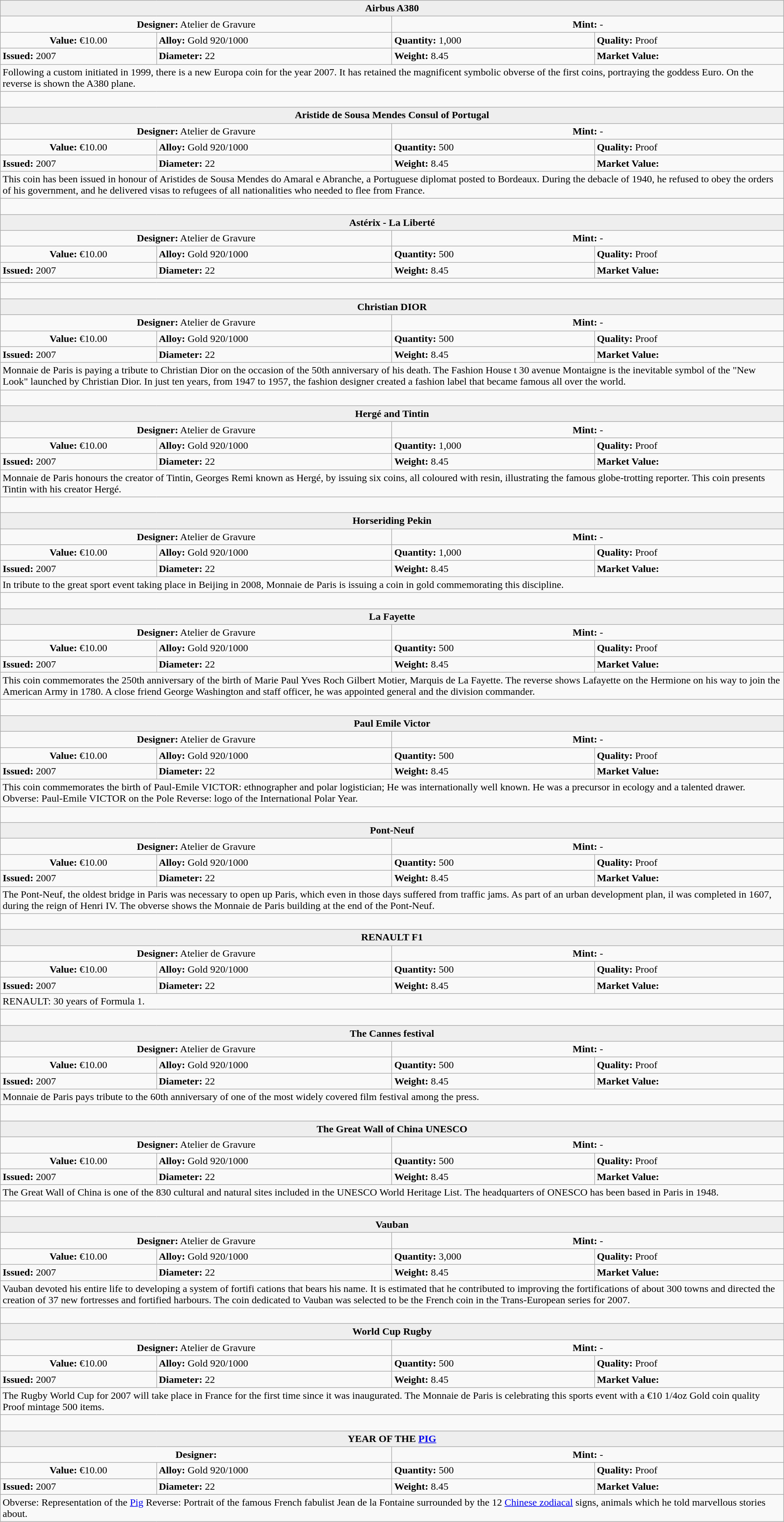<table class="wikitable">
<tr>
<th colspan="4" align=center style="background:#eeeeee;">Airbus A380</th>
</tr>
<tr>
<td colspan="2" width="50%" align=center><strong>Designer:</strong> Atelier de Gravure</td>
<td colspan="2" width="50%" align=center><strong>Mint:</strong> -</td>
</tr>
<tr>
<td align=center><strong>Value:</strong>	€10.00</td>
<td><strong>Alloy:</strong>	Gold 920/1000</td>
<td><strong>Quantity:</strong>	1,000</td>
<td><strong>Quality:</strong>	Proof</td>
</tr>
<tr>
<td><strong>Issued:</strong>	2007</td>
<td><strong>Diameter:</strong>	22</td>
<td><strong>Weight:</strong>	8.45</td>
<td><strong>Market Value:</strong></td>
</tr>
<tr>
<td colspan="4" align=left>Following a custom initiated in 1999, there is a new Europa coin for the year 2007. It has retained the magnificent symbolic obverse of the first coins, portraying the goddess Euro. On the reverse is shown the A380 plane.</td>
</tr>
<tr>
<td colspan="4"> </td>
</tr>
<tr>
<th colspan="4" align=center style="background:#eeeeee;">Aristide de Sousa Mendes Consul of Portugal</th>
</tr>
<tr>
<td colspan="2" width="50%" align=center><strong>Designer:</strong> Atelier de Gravure</td>
<td colspan="2" width="50%" align=center><strong>Mint:</strong> -</td>
</tr>
<tr>
<td align=center><strong>Value:</strong>	€10.00</td>
<td><strong>Alloy:</strong>	Gold 920/1000</td>
<td><strong>Quantity:</strong>	500</td>
<td><strong>Quality:</strong>	Proof</td>
</tr>
<tr>
<td><strong>Issued:</strong>	2007</td>
<td><strong>Diameter:</strong>	22</td>
<td><strong>Weight:</strong>	8.45</td>
<td><strong>Market Value:</strong></td>
</tr>
<tr>
<td colspan="4" align=left>This coin has been issued in honour of Aristides de Sousa Mendes do Amaral e Abranche, a Portuguese diplomat posted to Bordeaux. During the debacle of 1940, he refused to obey the orders of his government, and he delivered visas to refugees of all nationalities who needed to flee from France.</td>
</tr>
<tr>
<td colspan="4"> </td>
</tr>
<tr>
<th colspan="4" align=center style="background:#eeeeee;">Astérix - La Liberté</th>
</tr>
<tr>
<td colspan="2" width="50%" align=center><strong>Designer:</strong> Atelier de Gravure</td>
<td colspan="2" width="50%" align=center><strong>Mint:</strong> -</td>
</tr>
<tr>
<td align=center><strong>Value:</strong>	€10.00</td>
<td><strong>Alloy:</strong>	Gold 920/1000</td>
<td><strong>Quantity:</strong>	500</td>
<td><strong>Quality:</strong>	Proof</td>
</tr>
<tr>
<td><strong>Issued:</strong>	2007</td>
<td><strong>Diameter:</strong>	22</td>
<td><strong>Weight:</strong>	8.45</td>
<td><strong>Market Value:</strong></td>
</tr>
<tr>
<td colspan="4" align=left></td>
</tr>
<tr>
<td colspan="4"> </td>
</tr>
<tr>
<th colspan="4" align=center style="background:#eeeeee;">Christian DIOR</th>
</tr>
<tr>
<td colspan="2" width="50%" align=center><strong>Designer:</strong> Atelier de Gravure</td>
<td colspan="2" width="50%" align=center><strong>Mint:</strong> -</td>
</tr>
<tr>
<td align=center><strong>Value:</strong>	€10.00</td>
<td><strong>Alloy:</strong>	Gold 920/1000</td>
<td><strong>Quantity:</strong>	500</td>
<td><strong>Quality:</strong>	Proof</td>
</tr>
<tr>
<td><strong>Issued:</strong>	2007</td>
<td><strong>Diameter:</strong>	22</td>
<td><strong>Weight:</strong>	8.45</td>
<td><strong>Market Value:</strong></td>
</tr>
<tr>
<td colspan="4" align=left>Monnaie de Paris is paying a tribute to Christian Dior on the occasion of the 50th anniversary of his death. The Fashion House t 30 avenue Montaigne is the inevitable symbol of the "New Look" launched by Christian Dior. In just ten years, from 1947 to 1957, the fashion designer created a fashion label that became famous all over the world.</td>
</tr>
<tr>
<td colspan="4"> </td>
</tr>
<tr>
<th colspan="4" align=center style="background:#eeeeee;">Hergé and Tintin</th>
</tr>
<tr>
<td colspan="2" width="50%" align=center><strong>Designer:</strong> Atelier de Gravure</td>
<td colspan="2" width="50%" align=center><strong>Mint:</strong> -</td>
</tr>
<tr>
<td align=center><strong>Value:</strong>	€10.00</td>
<td><strong>Alloy:</strong>	Gold 920/1000</td>
<td><strong>Quantity:</strong>	1,000</td>
<td><strong>Quality:</strong>	Proof</td>
</tr>
<tr>
<td><strong>Issued:</strong>	2007</td>
<td><strong>Diameter:</strong>	22</td>
<td><strong>Weight:</strong>	8.45</td>
<td><strong>Market Value:</strong></td>
</tr>
<tr>
<td colspan="4" align=left>Monnaie de Paris honours the creator of Tintin, Georges Remi known as Hergé, by issuing six coins, all coloured with resin, illustrating the famous globe-trotting reporter. This coin presents Tintin with his creator Hergé.</td>
</tr>
<tr>
<td colspan="4"> </td>
</tr>
<tr>
<th colspan="4" align=center style="background:#eeeeee;">Horseriding Pekin</th>
</tr>
<tr>
<td colspan="2" width="50%" align=center><strong>Designer:</strong> Atelier de Gravure</td>
<td colspan="2" width="50%" align=center><strong>Mint:</strong> -</td>
</tr>
<tr>
<td align=center><strong>Value:</strong>	€10.00</td>
<td><strong>Alloy:</strong>	Gold 920/1000</td>
<td><strong>Quantity:</strong>	1,000</td>
<td><strong>Quality:</strong>	Proof</td>
</tr>
<tr>
<td><strong>Issued:</strong>	2007</td>
<td><strong>Diameter:</strong>	22</td>
<td><strong>Weight:</strong>	8.45</td>
<td><strong>Market Value:</strong></td>
</tr>
<tr>
<td colspan="4" align=left>In tribute to the great sport event taking place in Beijing in 2008, Monnaie de Paris is issuing a coin in gold commemorating this discipline.</td>
</tr>
<tr>
<td colspan="4"> </td>
</tr>
<tr>
<th colspan="4" align=center style="background:#eeeeee;">La Fayette</th>
</tr>
<tr>
<td colspan="2" width="50%" align=center><strong>Designer:</strong> Atelier de Gravure</td>
<td colspan="2" width="50%" align=center><strong>Mint:</strong> -</td>
</tr>
<tr>
<td align=center><strong>Value:</strong>	€10.00</td>
<td><strong>Alloy:</strong>	Gold 920/1000</td>
<td><strong>Quantity:</strong>	500</td>
<td><strong>Quality:</strong>	Proof</td>
</tr>
<tr>
<td><strong>Issued:</strong>	2007</td>
<td><strong>Diameter:</strong>	22</td>
<td><strong>Weight:</strong>	8.45</td>
<td><strong>Market Value:</strong></td>
</tr>
<tr>
<td colspan="4" align=left>This coin commemorates the 250th anniversary of the birth of Marie Paul Yves Roch Gilbert Motier, Marquis de La Fayette. The reverse shows Lafayette on the Hermione on his way to join the American Army in 1780. A close friend George Washington and staff officer, he was appointed general and the division commander.</td>
</tr>
<tr>
<td colspan="4"> </td>
</tr>
<tr>
<th colspan="4" align=center style="background:#eeeeee;">Paul Emile Victor</th>
</tr>
<tr>
<td colspan="2" width="50%" align=center><strong>Designer:</strong> Atelier de Gravure</td>
<td colspan="2" width="50%" align=center><strong>Mint:</strong> -</td>
</tr>
<tr>
<td align=center><strong>Value:</strong>	€10.00</td>
<td><strong>Alloy:</strong>	Gold 920/1000</td>
<td><strong>Quantity:</strong>	500</td>
<td><strong>Quality:</strong>	Proof</td>
</tr>
<tr>
<td><strong>Issued:</strong>	2007</td>
<td><strong>Diameter:</strong>	22</td>
<td><strong>Weight:</strong>	8.45</td>
<td><strong>Market Value:</strong></td>
</tr>
<tr>
<td colspan="4" align=left>This coin commemorates the birth of Paul-Emile VICTOR: ethnographer and polar logistician; He was internationally well known. He was a precursor in ecology and a talented drawer. Obverse: Paul-Emile VICTOR on the Pole Reverse: logo of the International Polar Year.</td>
</tr>
<tr>
<td colspan="4"> </td>
</tr>
<tr>
<th colspan="4" align=center style="background:#eeeeee;">Pont-Neuf</th>
</tr>
<tr>
<td colspan="2" width="50%" align=center><strong>Designer:</strong> Atelier de Gravure</td>
<td colspan="2" width="50%" align=center><strong>Mint:</strong> -</td>
</tr>
<tr>
<td align=center><strong>Value:</strong>	€10.00</td>
<td><strong>Alloy:</strong>	Gold 920/1000</td>
<td><strong>Quantity:</strong>	500</td>
<td><strong>Quality:</strong>	Proof</td>
</tr>
<tr>
<td><strong>Issued:</strong>	2007</td>
<td><strong>Diameter:</strong>	22</td>
<td><strong>Weight:</strong>	8.45</td>
<td><strong>Market Value:</strong></td>
</tr>
<tr>
<td colspan="4" align=left>The Pont-Neuf, the oldest bridge in Paris was necessary to open up Paris, which even in those days suffered from traffic jams. As part of an urban development plan, il was completed in 1607, during the reign of Henri IV. The obverse shows the Monnaie de Paris building at the end of the Pont-Neuf.</td>
</tr>
<tr>
<td colspan="4"> </td>
</tr>
<tr>
<th colspan="4" align=center style="background:#eeeeee;">RENAULT F1</th>
</tr>
<tr>
<td colspan="2" width="50%" align=center><strong>Designer:</strong> Atelier de Gravure</td>
<td colspan="2" width="50%" align=center><strong>Mint:</strong> -</td>
</tr>
<tr>
<td align=center><strong>Value:</strong>	€10.00</td>
<td><strong>Alloy:</strong>	Gold 920/1000</td>
<td><strong>Quantity:</strong>	500</td>
<td><strong>Quality:</strong>	Proof</td>
</tr>
<tr>
<td><strong>Issued:</strong>	2007</td>
<td><strong>Diameter:</strong>	22</td>
<td><strong>Weight:</strong>	8.45</td>
<td><strong>Market Value:</strong></td>
</tr>
<tr>
<td colspan="4" align=left>RENAULT: 30 years of Formula 1.</td>
</tr>
<tr>
<td colspan="4"> </td>
</tr>
<tr>
<th colspan="4" align=center style="background:#eeeeee;">The Cannes festival</th>
</tr>
<tr>
<td colspan="2" width="50%" align=center><strong>Designer:</strong> Atelier de Gravure</td>
<td colspan="2" width="50%" align=center><strong>Mint:</strong> -</td>
</tr>
<tr>
<td align=center><strong>Value:</strong>	€10.00</td>
<td><strong>Alloy:</strong>	Gold 920/1000</td>
<td><strong>Quantity:</strong>	500</td>
<td><strong>Quality:</strong>	Proof</td>
</tr>
<tr>
<td><strong>Issued:</strong>	2007</td>
<td><strong>Diameter:</strong>	22</td>
<td><strong>Weight:</strong>	8.45</td>
<td><strong>Market Value:</strong></td>
</tr>
<tr>
<td colspan="4" align=left>Monnaie de Paris pays tribute to the 60th anniversary of one of the most widely covered film festival among the press.</td>
</tr>
<tr>
<td colspan="4"> </td>
</tr>
<tr>
<th colspan="4" align=center style="background:#eeeeee;">The Great Wall of China UNESCO</th>
</tr>
<tr>
<td colspan="2" width="50%" align=center><strong>Designer:</strong> Atelier de Gravure</td>
<td colspan="2" width="50%" align=center><strong>Mint:</strong> -</td>
</tr>
<tr>
<td align=center><strong>Value:</strong>	€10.00</td>
<td><strong>Alloy:</strong>	Gold 920/1000</td>
<td><strong>Quantity:</strong>	500</td>
<td><strong>Quality:</strong>	Proof</td>
</tr>
<tr>
<td><strong>Issued:</strong>	2007</td>
<td><strong>Diameter:</strong>	22</td>
<td><strong>Weight:</strong>	8.45</td>
<td><strong>Market Value:</strong></td>
</tr>
<tr>
<td colspan="4" align=left>The Great Wall of China is one of the 830 cultural and natural sites included in the UNESCO World Heritage List. The headquarters of ONESCO has been based in Paris in 1948.</td>
</tr>
<tr>
<td colspan="4"> </td>
</tr>
<tr>
<th colspan="4" align=center style="background:#eeeeee;">Vauban</th>
</tr>
<tr>
<td colspan="2" width="50%" align=center><strong>Designer:</strong> Atelier de Gravure</td>
<td colspan="2" width="50%" align=center><strong>Mint:</strong> -</td>
</tr>
<tr>
<td align=center><strong>Value:</strong>	€10.00</td>
<td><strong>Alloy:</strong>	Gold 920/1000</td>
<td><strong>Quantity:</strong>	3,000</td>
<td><strong>Quality:</strong>	Proof</td>
</tr>
<tr>
<td><strong>Issued:</strong>	2007</td>
<td><strong>Diameter:</strong>	22</td>
<td><strong>Weight:</strong>	8.45</td>
<td><strong>Market Value:</strong></td>
</tr>
<tr>
<td colspan="4" align=left>Vauban devoted his entire life to developing a system of fortifi cations that bears his name. It is estimated that he contributed to improving the fortifications of about 300 towns and directed the creation of 37 new fortresses and fortified harbours. The coin dedicated to Vauban was selected to be the French coin in the Trans-European series for 2007.</td>
</tr>
<tr>
<td colspan="4"> </td>
</tr>
<tr>
<th colspan="4" align=center style="background:#eeeeee;">World Cup Rugby</th>
</tr>
<tr>
<td colspan="2" width="50%" align=center><strong>Designer:</strong> Atelier de Gravure</td>
<td colspan="2" width="50%" align=center><strong>Mint:</strong> -</td>
</tr>
<tr>
<td align=center><strong>Value:</strong>	€10.00</td>
<td><strong>Alloy:</strong>	Gold 920/1000</td>
<td><strong>Quantity:</strong>	500</td>
<td><strong>Quality:</strong>	Proof</td>
</tr>
<tr>
<td><strong>Issued:</strong>	2007</td>
<td><strong>Diameter:</strong>	22</td>
<td><strong>Weight:</strong>	8.45</td>
<td><strong>Market Value:</strong></td>
</tr>
<tr>
<td colspan="4" align=left>The Rugby World Cup for 2007 will take place in France for the first time since it was inaugurated. The Monnaie de Paris is celebrating this sports event with a €10 1/4oz Gold coin quality Proof mintage 500 items.</td>
</tr>
<tr>
<td colspan="4"> </td>
</tr>
<tr>
<th colspan="4" align=center style="background:#eeeeee;">YEAR OF THE <a href='#'>PIG</a></th>
</tr>
<tr>
<td colspan="2" width="50%" align=center><strong>Designer:</strong></td>
<td colspan="2" width="50%" align=center><strong>Mint:</strong> -</td>
</tr>
<tr>
<td align=center><strong>Value:</strong>	€10.00</td>
<td><strong>Alloy:</strong>	Gold 920/1000</td>
<td><strong>Quantity:</strong>	500</td>
<td><strong>Quality:</strong>	Proof</td>
</tr>
<tr>
<td><strong>Issued:</strong>	2007</td>
<td><strong>Diameter:</strong>	22</td>
<td><strong>Weight:</strong>	8.45</td>
<td><strong>Market Value:</strong></td>
</tr>
<tr>
<td colspan="4" align=left>Obverse: Representation of the <a href='#'>Pig</a> Reverse: Portrait of the famous French fabulist Jean de la Fontaine surrounded by the 12 <a href='#'>Chinese zodiacal</a> signs, animals which he told marvellous stories about.</td>
</tr>
</table>
